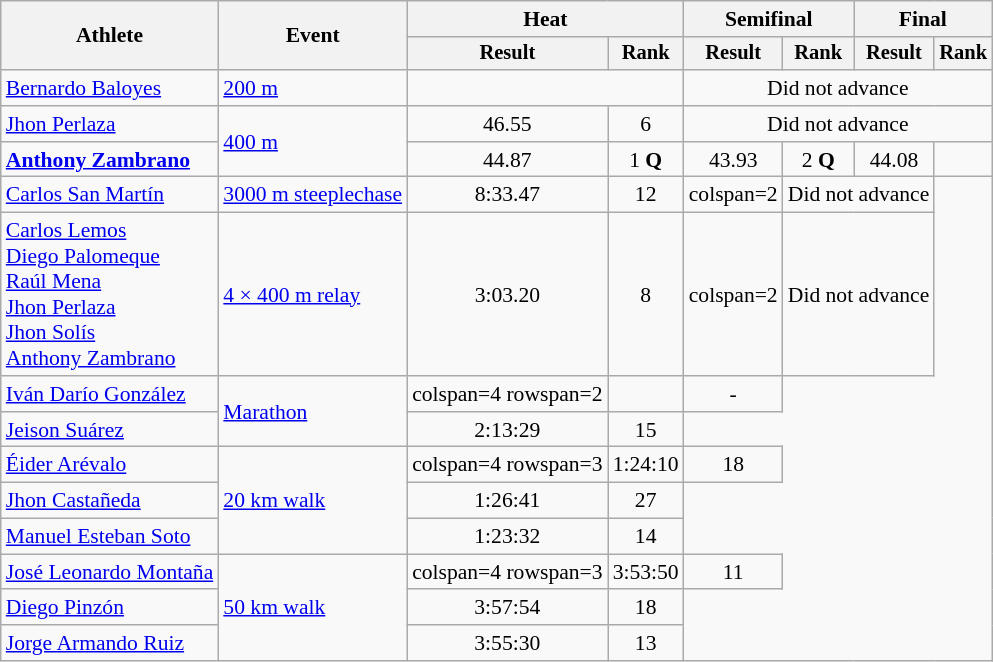<table class="wikitable" style="font-size:90%">
<tr>
<th rowspan="2">Athlete</th>
<th rowspan="2">Event</th>
<th colspan="2">Heat</th>
<th colspan="2">Semifinal</th>
<th colspan="2">Final</th>
</tr>
<tr style="font-size:95%">
<th>Result</th>
<th>Rank</th>
<th>Result</th>
<th>Rank</th>
<th>Result</th>
<th>Rank</th>
</tr>
<tr align=center>
<td align=left><a href='#'>Bernardo Baloyes</a></td>
<td align=left><a href='#'>200 m</a></td>
<td colspan=2></td>
<td colspan=4>Did not advance</td>
</tr>
<tr align=center>
<td align=left><a href='#'>Jhon Perlaza</a></td>
<td align=left rowspan=2><a href='#'>400 m</a></td>
<td>46.55</td>
<td>6</td>
<td colspan=4>Did not advance</td>
</tr>
<tr align=center>
<td align=left><strong><a href='#'>Anthony Zambrano</a></strong></td>
<td>44.87</td>
<td>1 <strong>Q</strong></td>
<td>43.93 <strong></strong></td>
<td>2 <strong>Q</strong></td>
<td>44.08</td>
<td></td>
</tr>
<tr align=center>
<td align=left><a href='#'>Carlos San Martín</a></td>
<td align=left><a href='#'>3000 m steeplechase</a></td>
<td>8:33.47</td>
<td>12</td>
<td>colspan=2 </td>
<td colspan=2>Did not advance</td>
</tr>
<tr align=center>
<td align=left><a href='#'>Carlos Lemos</a><br><a href='#'>Diego Palomeque</a><br><a href='#'>Raúl Mena</a><br><a href='#'>Jhon Perlaza</a><br><a href='#'>Jhon Solís</a><br><a href='#'>Anthony Zambrano</a></td>
<td align=left><a href='#'>4 × 400 m relay</a></td>
<td>3:03.20</td>
<td>8</td>
<td>colspan=2 </td>
<td colspan=2>Did not advance</td>
</tr>
<tr align=center>
<td align=left><a href='#'>Iván Darío González</a></td>
<td align=left rowspan=2><a href='#'>Marathon</a></td>
<td>colspan=4 rowspan=2 </td>
<td></td>
<td>-</td>
</tr>
<tr align=center>
<td align=left><a href='#'>Jeison Suárez</a></td>
<td>2:13:29</td>
<td>15</td>
</tr>
<tr align=center>
<td align=left><a href='#'>Éider Arévalo</a></td>
<td align=left rowspan=3><a href='#'>20 km walk</a></td>
<td>colspan=4 rowspan=3 </td>
<td>1:24:10</td>
<td>18</td>
</tr>
<tr align=center>
<td align=left><a href='#'>Jhon Castañeda</a></td>
<td>1:26:41</td>
<td>27</td>
</tr>
<tr align=center>
<td align=left><a href='#'>Manuel Esteban Soto</a></td>
<td>1:23:32</td>
<td>14</td>
</tr>
<tr align=center>
<td align=left><a href='#'>José Leonardo Montaña</a></td>
<td align=left rowspan=3><a href='#'>50 km walk</a></td>
<td>colspan=4 rowspan=3 </td>
<td>3:53:50</td>
<td>11</td>
</tr>
<tr align=center>
<td align=left><a href='#'>Diego Pinzón</a></td>
<td>3:57:54</td>
<td>18</td>
</tr>
<tr align=center>
<td align=left><a href='#'>Jorge Armando Ruiz</a></td>
<td>3:55:30</td>
<td>13</td>
</tr>
</table>
